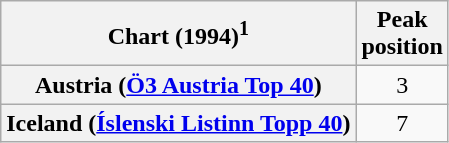<table class="wikitable plainrowheaders" style="text-align:center">
<tr>
<th>Chart (1994)<sup>1</sup></th>
<th>Peak<br>position</th>
</tr>
<tr>
<th scope="row">Austria (<a href='#'>Ö3 Austria Top 40</a>)</th>
<td>3</td>
</tr>
<tr>
<th scope="row">Iceland (<a href='#'>Íslenski Listinn Topp 40</a>)</th>
<td>7</td>
</tr>
</table>
